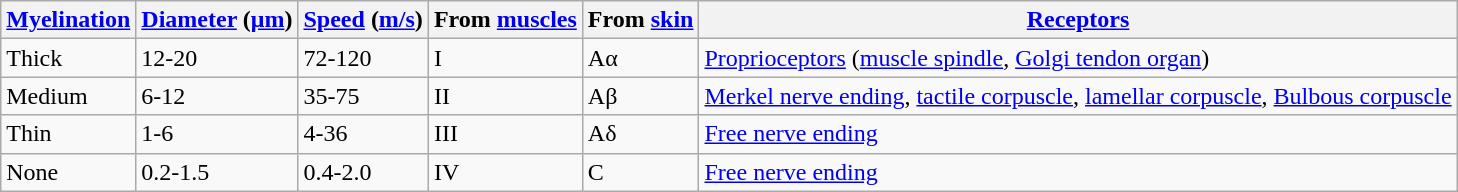<table class="wikitable">
<tr>
<th><a href='#'>Myelination</a></th>
<th><a href='#'>Diameter</a> (<a href='#'>μm</a>)</th>
<th><a href='#'>Speed</a> (<a href='#'>m/s</a>)</th>
<th>From <a href='#'>muscles</a></th>
<th>From <a href='#'>skin</a></th>
<th><a href='#'>Receptors</a></th>
</tr>
<tr>
<td>Thick</td>
<td>12-20</td>
<td>72-120</td>
<td>I</td>
<td>Aα</td>
<td><a href='#'>Proprioceptors</a> (<a href='#'>muscle spindle</a>, <a href='#'>Golgi tendon organ</a>)</td>
</tr>
<tr>
<td>Medium</td>
<td>6-12</td>
<td>35-75</td>
<td>II</td>
<td>Aβ</td>
<td><a href='#'>Merkel nerve ending</a>, <a href='#'>tactile corpuscle</a>, <a href='#'>lamellar corpuscle</a>, <a href='#'>Bulbous corpuscle</a></td>
</tr>
<tr>
<td>Thin</td>
<td>1-6</td>
<td>4-36</td>
<td>III</td>
<td>Aδ</td>
<td><a href='#'>Free nerve ending</a></td>
</tr>
<tr>
<td>None</td>
<td>0.2-1.5</td>
<td>0.4-2.0</td>
<td>IV</td>
<td>C</td>
<td><a href='#'>Free nerve ending</a></td>
</tr>
</table>
